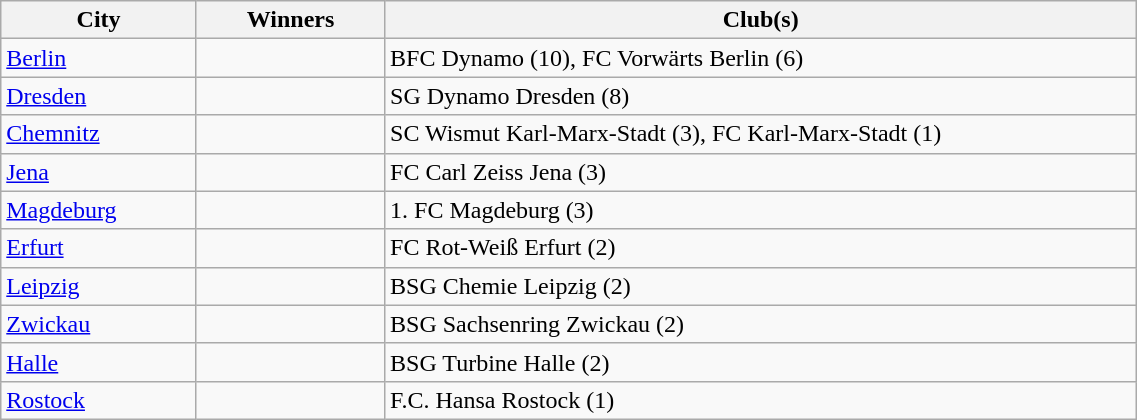<table class="wikitable sortable" style="width:60%">
<tr>
<th style="width:10%;">City</th>
<th style="width:10%;">Winners</th>
<th style="width:40%;">Club(s)</th>
</tr>
<tr>
<td><a href='#'>Berlin</a></td>
<td></td>
<td>BFC Dynamo (10), FC Vorwärts Berlin (6)</td>
</tr>
<tr>
<td><a href='#'>Dresden</a></td>
<td></td>
<td>SG Dynamo Dresden (8)</td>
</tr>
<tr>
<td><a href='#'>Chemnitz</a></td>
<td></td>
<td>SC Wismut Karl-Marx-Stadt (3), FC Karl-Marx-Stadt (1)</td>
</tr>
<tr>
<td><a href='#'>Jena</a></td>
<td></td>
<td>FC Carl Zeiss Jena (3)</td>
</tr>
<tr>
<td><a href='#'>Magdeburg</a></td>
<td></td>
<td>1. FC Magdeburg (3)</td>
</tr>
<tr>
<td><a href='#'>Erfurt</a></td>
<td></td>
<td>FC Rot-Weiß Erfurt (2)</td>
</tr>
<tr>
<td><a href='#'>Leipzig</a></td>
<td></td>
<td>BSG Chemie Leipzig (2)</td>
</tr>
<tr>
<td><a href='#'>Zwickau</a></td>
<td></td>
<td>BSG Sachsenring Zwickau (2)</td>
</tr>
<tr>
<td><a href='#'>Halle</a></td>
<td></td>
<td>BSG Turbine Halle (2)</td>
</tr>
<tr>
<td><a href='#'>Rostock</a></td>
<td></td>
<td>F.C. Hansa Rostock (1)</td>
</tr>
</table>
